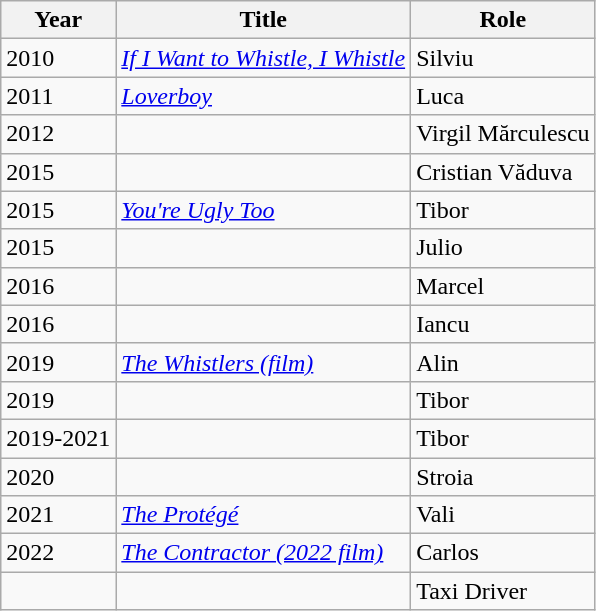<table class="wikitable sortable">
<tr>
<th>Year</th>
<th>Title</th>
<th>Role</th>
</tr>
<tr>
<td>2010</td>
<td><em><a href='#'>If I Want to Whistle, I Whistle</a></em></td>
<td>Silviu</td>
</tr>
<tr>
<td>2011</td>
<td><em><a href='#'>Loverboy</a></em></td>
<td>Luca</td>
</tr>
<tr>
<td>2012</td>
<td><em></em></td>
<td>Virgil Mărculescu</td>
</tr>
<tr>
<td>2015</td>
<td><em></em></td>
<td>Cristian Văduva</td>
</tr>
<tr>
<td>2015</td>
<td><em><a href='#'>You're Ugly Too</a></em></td>
<td>Tibor</td>
</tr>
<tr>
<td>2015</td>
<td><em></em></td>
<td>Julio</td>
</tr>
<tr>
<td>2016</td>
<td><em></em></td>
<td>Marcel</td>
</tr>
<tr>
<td>2016</td>
<td><em></em></td>
<td>Iancu</td>
</tr>
<tr>
<td>2019</td>
<td><em><a href='#'>The Whistlers (film)</a></em></td>
<td>Alin</td>
</tr>
<tr>
<td>2019</td>
<td><em></em></td>
<td>Tibor</td>
</tr>
<tr>
<td>2019-2021</td>
<td><em></em></td>
<td>Tibor</td>
</tr>
<tr>
<td>2020</td>
<td><em></em></td>
<td>Stroia</td>
</tr>
<tr>
<td>2021</td>
<td><em><a href='#'>The Protégé</a></em></td>
<td>Vali</td>
</tr>
<tr>
<td>2022</td>
<td><em><a href='#'>The Contractor (2022 film)</a></em></td>
<td>Carlos</td>
</tr>
<tr>
<td></td>
<td></td>
<td>Taxi Driver</td>
</tr>
</table>
